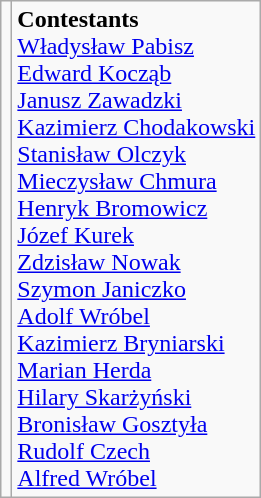<table class="wikitable" style="text-align:center">
<tr>
<td></td>
<td align=left><strong>Contestants</strong><br> <a href='#'>Władysław Pabisz</a> <br> <a href='#'>Edward Kocząb</a> <br> <a href='#'>Janusz Zawadzki</a> <br> <a href='#'>Kazimierz Chodakowski</a> <br> <a href='#'>Stanisław Olczyk</a> <br> <a href='#'>Mieczysław Chmura</a> <br> <a href='#'>Henryk Bromowicz</a> <br> <a href='#'>Józef Kurek</a> <br> <a href='#'>Zdzisław Nowak</a> <br> <a href='#'>Szymon Janiczko</a> <br> <a href='#'>Adolf Wróbel</a> <br> <a href='#'>Kazimierz Bryniarski</a> <br> <a href='#'>Marian Herda</a> <br> <a href='#'>Hilary Skarżyński</a> <br> <a href='#'>Bronisław Gosztyła</a> <br> <a href='#'>Rudolf Czech</a> <br> <a href='#'>Alfred Wróbel</a></td>
</tr>
</table>
